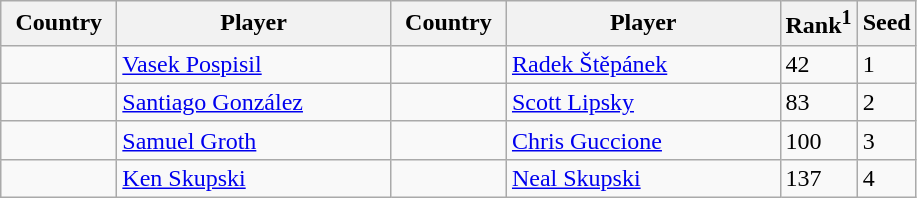<table class="sortable wikitable">
<tr>
<th width="70">Country</th>
<th width="175">Player</th>
<th width="70">Country</th>
<th width="175">Player</th>
<th>Rank<sup>1</sup></th>
<th>Seed</th>
</tr>
<tr>
<td></td>
<td><a href='#'>Vasek Pospisil</a></td>
<td></td>
<td><a href='#'>Radek Štěpánek</a></td>
<td>42</td>
<td>1</td>
</tr>
<tr>
<td></td>
<td><a href='#'>Santiago González</a></td>
<td></td>
<td><a href='#'>Scott Lipsky</a></td>
<td>83</td>
<td>2</td>
</tr>
<tr>
<td></td>
<td><a href='#'>Samuel Groth</a></td>
<td></td>
<td><a href='#'>Chris Guccione</a></td>
<td>100</td>
<td>3</td>
</tr>
<tr>
<td></td>
<td><a href='#'>Ken Skupski</a></td>
<td></td>
<td><a href='#'>Neal Skupski</a></td>
<td>137</td>
<td>4</td>
</tr>
</table>
